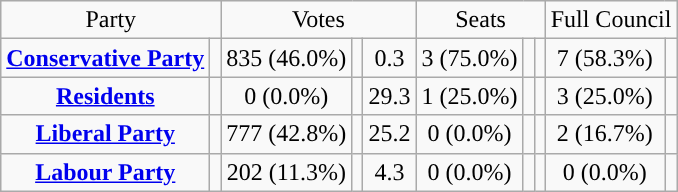<table class=wikitable style="text-align:center;">
<tr>
<td colspan=2>Party</td>
<td colspan=3>Votes</td>
<td colspan=3>Seats</td>
<td colspan=3>Full Council</td>
</tr>
<tr>
<td><strong><a href='#'>Conservative Party</a></strong></td>
<td style="background:"></td>
<td>835 (46.0%)</td>
<td></td>
<td> 0.3</td>
<td>3 (75.0%)</td>
<td></td>
<td></td>
<td>7 (58.3%)</td>
<td></td>
</tr>
<tr>
<td><strong><a href='#'>Residents</a></strong></td>
<td style="background:"></td>
<td>0 (0.0%)</td>
<td></td>
<td> 29.3</td>
<td>1 (25.0%)</td>
<td></td>
<td></td>
<td>3 (25.0%)</td>
<td></td>
</tr>
<tr>
<td><strong><a href='#'>Liberal Party</a></strong></td>
<td style="background:"></td>
<td>777 (42.8%)</td>
<td></td>
<td> 25.2</td>
<td>0 (0.0%)</td>
<td></td>
<td></td>
<td>2 (16.7%)</td>
<td></td>
</tr>
<tr>
<td><strong><a href='#'>Labour Party</a></strong></td>
<td style="background:"></td>
<td>202 (11.3%)</td>
<td></td>
<td> 4.3</td>
<td>0 (0.0%)</td>
<td></td>
<td></td>
<td>0 (0.0%)</td>
<td></td>
</tr>
</table>
